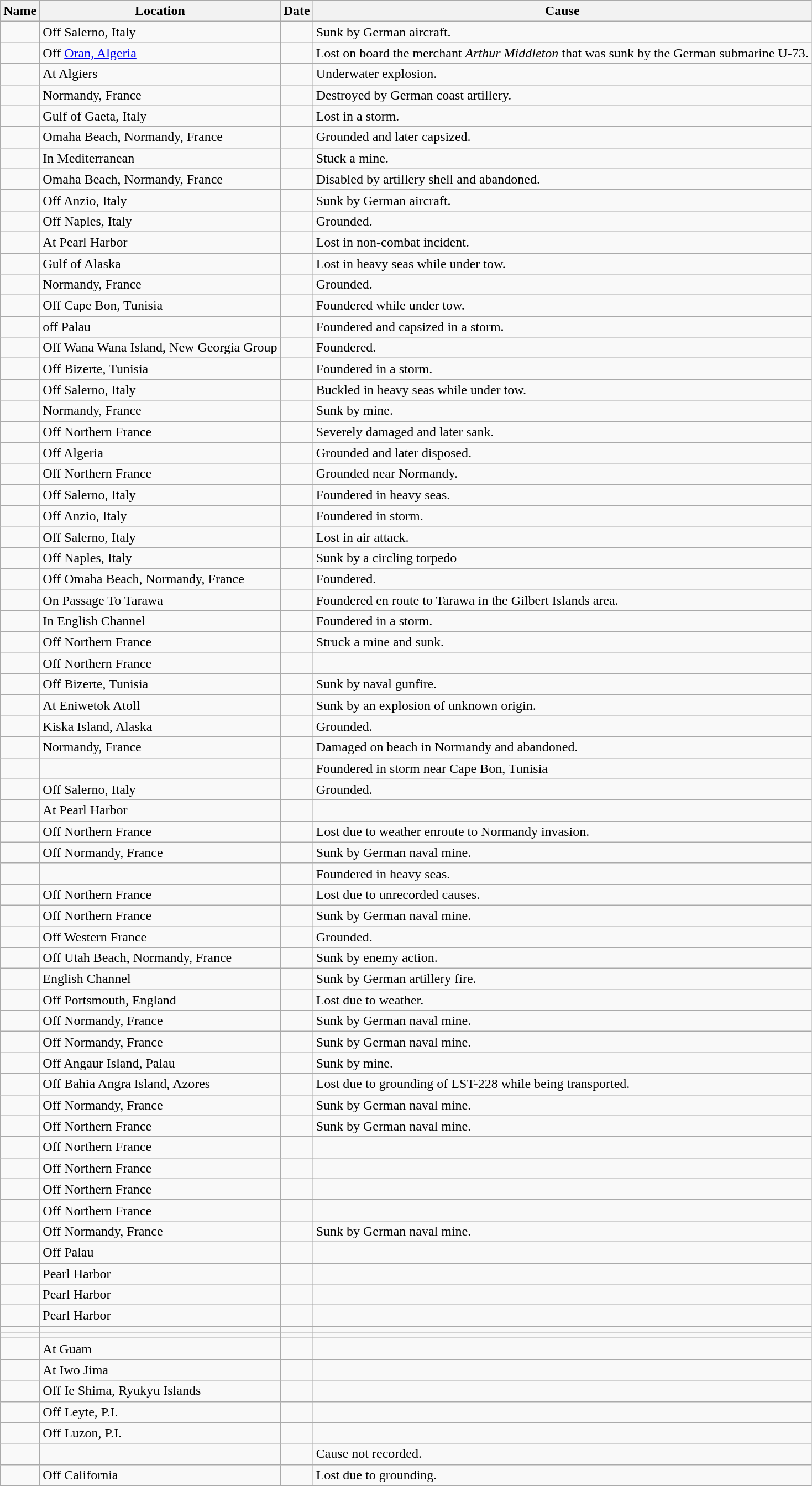<table class="wikitable sortable">
<tr>
<th>Name</th>
<th>Location</th>
<th>Date</th>
<th>Cause</th>
</tr>
<tr>
<td></td>
<td>Off Salerno, Italy</td>
<td></td>
<td>Sunk by German aircraft.</td>
</tr>
<tr>
<td></td>
<td>Off <a href='#'>Oran, Algeria</a></td>
<td></td>
<td>Lost on board the merchant <em>Arthur Middleton</em> that was sunk by the German submarine U-73.</td>
</tr>
<tr>
<td></td>
<td>At Algiers</td>
<td></td>
<td>Underwater explosion.</td>
</tr>
<tr>
<td></td>
<td>Normandy, France</td>
<td></td>
<td>Destroyed by German coast artillery.</td>
</tr>
<tr>
<td></td>
<td> Gulf of Gaeta, Italy</td>
<td></td>
<td>Lost in a storm.</td>
</tr>
<tr>
<td></td>
<td>Omaha Beach, Normandy, France</td>
<td></td>
<td>Grounded and later capsized.</td>
</tr>
<tr>
<td></td>
<td>In Mediterranean</td>
<td></td>
<td>Stuck a mine.</td>
</tr>
<tr>
<td></td>
<td>Omaha Beach, Normandy, France</td>
<td></td>
<td>Disabled by artillery shell and abandoned.</td>
</tr>
<tr>
<td></td>
<td>Off Anzio, Italy</td>
<td></td>
<td>Sunk by German aircraft.</td>
</tr>
<tr>
<td></td>
<td>Off Naples, Italy</td>
<td></td>
<td>Grounded.</td>
</tr>
<tr>
<td></td>
<td>At Pearl Harbor</td>
<td></td>
<td>Lost in non-combat incident.</td>
</tr>
<tr>
<td></td>
<td> Gulf of Alaska</td>
<td></td>
<td>Lost in heavy seas while under tow.</td>
</tr>
<tr>
<td></td>
<td>Normandy, France</td>
<td></td>
<td>Grounded.</td>
</tr>
<tr>
<td></td>
<td> Off Cape Bon, Tunisia</td>
<td></td>
<td>Foundered while under tow.</td>
</tr>
<tr>
<td></td>
<td> off Palau</td>
<td></td>
<td>Foundered and capsized in a storm.</td>
</tr>
<tr>
<td></td>
<td>Off Wana Wana Island, New Georgia Group</td>
<td></td>
<td>Foundered.</td>
</tr>
<tr>
<td></td>
<td>Off Bizerte, Tunisia</td>
<td></td>
<td>Foundered in a storm.</td>
</tr>
<tr>
<td></td>
<td>Off Salerno, Italy</td>
<td></td>
<td>Buckled in heavy seas while under tow.</td>
</tr>
<tr>
<td></td>
<td>Normandy, France</td>
<td></td>
<td>Sunk by mine.</td>
</tr>
<tr>
<td></td>
<td>Off Northern France</td>
<td></td>
<td>Severely damaged and later sank.</td>
</tr>
<tr>
<td></td>
<td>Off Algeria</td>
<td></td>
<td>Grounded and later disposed.</td>
</tr>
<tr>
<td></td>
<td>Off Northern France</td>
<td></td>
<td>Grounded near Normandy.</td>
</tr>
<tr>
<td></td>
<td>Off Salerno, Italy</td>
<td></td>
<td>Foundered in heavy seas.</td>
</tr>
<tr>
<td></td>
<td>Off Anzio, Italy</td>
<td></td>
<td>Foundered in storm.</td>
</tr>
<tr>
<td></td>
<td>Off Salerno, Italy</td>
<td></td>
<td>Lost in air attack.</td>
</tr>
<tr>
<td></td>
<td>Off Naples, Italy</td>
<td></td>
<td>Sunk by a circling torpedo</td>
</tr>
<tr>
<td></td>
<td>Off Omaha Beach, Normandy, France</td>
<td></td>
<td>Foundered.</td>
</tr>
<tr>
<td></td>
<td>On Passage To Tarawa</td>
<td></td>
<td>Foundered en route to Tarawa in the Gilbert Islands area.</td>
</tr>
<tr>
<td></td>
<td>In English Channel</td>
<td></td>
<td>Foundered in a storm.</td>
</tr>
<tr>
<td></td>
<td>Off Northern France</td>
<td></td>
<td>Struck a mine and sunk.</td>
</tr>
<tr>
<td></td>
<td>Off Northern France</td>
<td></td>
<td></td>
</tr>
<tr>
<td></td>
<td>Off Bizerte, Tunisia</td>
<td></td>
<td>Sunk by naval gunfire.</td>
</tr>
<tr>
<td></td>
<td>At Eniwetok Atoll</td>
<td></td>
<td>Sunk by an explosion of unknown origin.</td>
</tr>
<tr>
<td></td>
<td>Kiska Island, Alaska</td>
<td></td>
<td>Grounded.</td>
</tr>
<tr>
<td></td>
<td>Normandy, France</td>
<td></td>
<td>Damaged on beach in Normandy and abandoned.</td>
</tr>
<tr>
<td></td>
<td></td>
<td></td>
<td>Foundered in storm near Cape Bon, Tunisia</td>
</tr>
<tr>
<td></td>
<td>Off Salerno, Italy</td>
<td></td>
<td>Grounded.</td>
</tr>
<tr>
<td></td>
<td>At Pearl Harbor</td>
<td></td>
<td></td>
</tr>
<tr>
<td></td>
<td>Off Northern France</td>
<td></td>
<td>Lost due to weather enroute to Normandy invasion.</td>
</tr>
<tr>
<td></td>
<td>Off Normandy, France</td>
<td></td>
<td>Sunk by German naval mine.</td>
</tr>
<tr>
<td></td>
<td></td>
<td></td>
<td>Foundered in heavy seas.</td>
</tr>
<tr>
<td></td>
<td>Off Northern France</td>
<td></td>
<td>Lost due to unrecorded causes.</td>
</tr>
<tr>
<td></td>
<td>Off Northern France</td>
<td></td>
<td>Sunk by German naval mine.</td>
</tr>
<tr>
<td></td>
<td>Off Western France</td>
<td></td>
<td>Grounded.</td>
</tr>
<tr>
<td></td>
<td>Off Utah Beach, Normandy, France</td>
<td></td>
<td>Sunk by enemy action.</td>
</tr>
<tr>
<td></td>
<td>English Channel</td>
<td></td>
<td>Sunk by German artillery fire.</td>
</tr>
<tr>
<td></td>
<td>Off Portsmouth, England</td>
<td></td>
<td>Lost due to weather.</td>
</tr>
<tr>
<td></td>
<td>Off Normandy, France</td>
<td></td>
<td>Sunk by German naval mine.</td>
</tr>
<tr>
<td></td>
<td>Off Normandy, France</td>
<td></td>
<td>Sunk by German naval mine.</td>
</tr>
<tr>
<td></td>
<td>Off Angaur Island, Palau</td>
<td></td>
<td>Sunk by mine.</td>
</tr>
<tr>
<td></td>
<td>Off Bahia Angra Island, Azores</td>
<td></td>
<td>Lost due to grounding of LST-228 while being transported.</td>
</tr>
<tr>
<td></td>
<td>Off Normandy, France</td>
<td></td>
<td>Sunk by German naval mine.</td>
</tr>
<tr>
<td></td>
<td>Off Northern France</td>
<td></td>
<td>Sunk by German naval mine.</td>
</tr>
<tr>
<td></td>
<td>Off Northern France</td>
<td></td>
<td></td>
</tr>
<tr>
<td></td>
<td>Off Northern France</td>
<td></td>
<td></td>
</tr>
<tr>
<td></td>
<td>Off Northern France</td>
<td></td>
<td></td>
</tr>
<tr>
<td></td>
<td>Off Northern France</td>
<td></td>
<td></td>
</tr>
<tr>
<td></td>
<td>Off Normandy, France</td>
<td></td>
<td>Sunk by German naval mine.</td>
</tr>
<tr>
<td></td>
<td>Off Palau</td>
<td></td>
<td></td>
</tr>
<tr>
<td></td>
<td>Pearl Harbor</td>
<td></td>
<td></td>
</tr>
<tr>
<td></td>
<td>Pearl Harbor</td>
<td></td>
<td></td>
</tr>
<tr>
<td></td>
<td>Pearl Harbor</td>
<td></td>
<td></td>
</tr>
<tr>
<td></td>
<td></td>
<td></td>
<td></td>
</tr>
<tr>
<td></td>
<td></td>
<td></td>
<td></td>
</tr>
<tr>
<td></td>
<td>At Guam</td>
<td></td>
<td></td>
</tr>
<tr>
<td></td>
<td>At Iwo Jima</td>
<td></td>
<td></td>
</tr>
<tr>
<td></td>
<td>Off Ie Shima, Ryukyu Islands</td>
<td></td>
<td></td>
</tr>
<tr>
<td></td>
<td>Off Leyte, P.I.</td>
<td></td>
<td></td>
</tr>
<tr>
<td></td>
<td>Off Luzon, P.I.</td>
<td></td>
<td></td>
</tr>
<tr>
<td></td>
<td></td>
<td></td>
<td>Cause not recorded.</td>
</tr>
<tr>
<td></td>
<td>Off California</td>
<td></td>
<td>Lost due to grounding.</td>
</tr>
</table>
